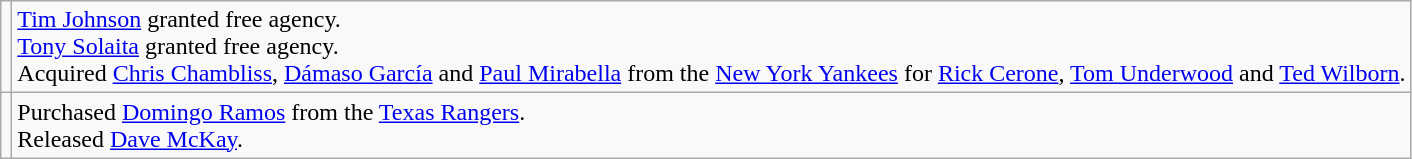<table class="wikitable">
<tr>
<td></td>
<td><a href='#'>Tim Johnson</a> granted free agency. <br><a href='#'>Tony Solaita</a> granted free agency. <br>Acquired <a href='#'>Chris Chambliss</a>, <a href='#'>Dámaso García</a> and <a href='#'>Paul Mirabella</a> from the <a href='#'>New York Yankees</a> for <a href='#'>Rick Cerone</a>, <a href='#'>Tom Underwood</a> and <a href='#'>Ted Wilborn</a>.</td>
</tr>
<tr>
<td></td>
<td>Purchased <a href='#'>Domingo Ramos</a> from the <a href='#'>Texas Rangers</a>. <br>Released <a href='#'>Dave McKay</a>.</td>
</tr>
</table>
